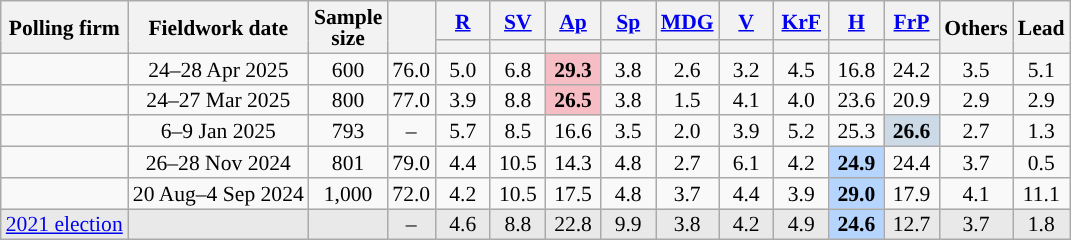<table class="wikitable sortable mw-datatable" style="text-align:center;font-size:90%;line-height:14px;">
<tr>
<th rowspan="2">Polling firm</th>
<th rowspan="2">Fieldwork date</th>
<th rowspan="2">Sample<br>size</th>
<th rowspan="2"></th>
<th class="unsortable" style="width:30px;"><a href='#'>R</a></th>
<th class="unsortable" style="width:30px;"><a href='#'>SV</a></th>
<th class="unsortable" style="width:30px;"><a href='#'>Ap</a></th>
<th class="unsortable" style="width:30px;"><a href='#'>Sp</a></th>
<th class="unsortable" style="width:30px;"><a href='#'>MDG</a></th>
<th class="unsortable" style="width:30px;"><a href='#'>V</a></th>
<th class="unsortable" style="width:30px;"><a href='#'>KrF</a></th>
<th class="unsortable" style="width:30px;"><a href='#'>H</a></th>
<th class="unsortable" style="width:30px;"><a href='#'>FrP</a></th>
<th rowspan="2" class="unsortable" style="width:30px;">Others</th>
<th rowspan="2">Lead</th>
</tr>
<tr>
<th style="background:"></th>
<th style="background:"></th>
<th style="background:"></th>
<th style="background:"></th>
<th style="background:"></th>
<th style="background:"></th>
<th style="background:"></th>
<th style="background:"></th>
<th style="background:"></th>
</tr>
<tr>
<td></td>
<td>24–28 Apr 2025</td>
<td>600</td>
<td>76.0</td>
<td>5.0</td>
<td>6.8</td>
<td style="background:#F7BDC5;"><strong>29.3</strong></td>
<td>3.8</td>
<td>2.6</td>
<td>3.2</td>
<td>4.5</td>
<td>16.8</td>
<td>24.2</td>
<td>3.5</td>
<td style="background:">5.1</td>
</tr>
<tr>
<td></td>
<td>24–27 Mar 2025</td>
<td>800</td>
<td>77.0</td>
<td>3.9</td>
<td>8.8</td>
<td style="background:#F7BDC5;"><strong>26.5</strong></td>
<td>3.8</td>
<td>1.5</td>
<td>4.1</td>
<td>4.0</td>
<td>23.6</td>
<td>20.9</td>
<td>2.9</td>
<td style="background:">2.9</td>
</tr>
<tr>
<td></td>
<td>6–9 Jan 2025</td>
<td>793</td>
<td>–</td>
<td>5.7</td>
<td>8.5</td>
<td>16.6</td>
<td>3.5</td>
<td>2.0</td>
<td>3.9</td>
<td>5.2</td>
<td>25.3</td>
<td style="background:#ccdae8;"><strong>26.6</strong></td>
<td>2.7</td>
<td style="background:">1.3</td>
</tr>
<tr>
<td></td>
<td>26–28 Nov 2024</td>
<td>801</td>
<td>79.0</td>
<td>4.4</td>
<td>10.5</td>
<td>14.3</td>
<td>4.8</td>
<td>2.7</td>
<td>6.1</td>
<td>4.2</td>
<td style="background:#B5D5FF;"><strong>24.9</strong></td>
<td>24.4</td>
<td>3.7</td>
<td style="background:">0.5</td>
</tr>
<tr>
<td></td>
<td>20 Aug–4 Sep 2024</td>
<td>1,000</td>
<td>72.0</td>
<td>4.2</td>
<td>10.5</td>
<td>17.5</td>
<td>4.8</td>
<td>3.7</td>
<td>4.4</td>
<td>3.9</td>
<td style="background:#B5D5FF;"><strong>29.0</strong></td>
<td>17.9</td>
<td>4.1</td>
<td style="background:">11.1</td>
</tr>
<tr style="background:#E9E9E9;">
<td><a href='#'>2021 election</a></td>
<td></td>
<td></td>
<td>–</td>
<td>4.6</td>
<td>8.8</td>
<td>22.8</td>
<td>9.9</td>
<td>3.8</td>
<td>4.2</td>
<td>4.9</td>
<td style="background:#B5D5FF;"><strong>24.6</strong></td>
<td>12.7</td>
<td>3.7</td>
<td style="background:">1.8</td>
</tr>
</table>
